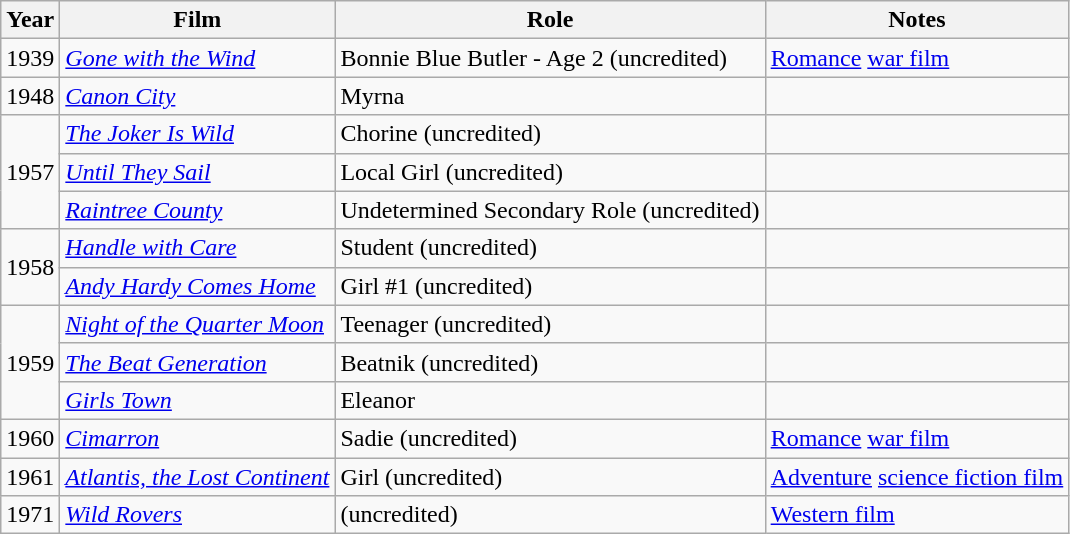<table class="wikitable sortable">
<tr>
<th>Year</th>
<th>Film</th>
<th>Role</th>
<th class="wikitable unsortable">Notes</th>
</tr>
<tr>
<td>1939</td>
<td><em><a href='#'>Gone with the Wind</a></em></td>
<td>Bonnie Blue Butler - Age 2 (uncredited)</td>
<td><a href='#'>Romance</a> <a href='#'>war film</a></td>
</tr>
<tr>
<td>1948</td>
<td><em><a href='#'>Canon City</a></em></td>
<td>Myrna</td>
<td></td>
</tr>
<tr>
<td rowspan="3">1957</td>
<td><em><a href='#'>The Joker Is Wild</a></em></td>
<td>Chorine (uncredited)</td>
<td></td>
</tr>
<tr>
<td><em><a href='#'>Until They Sail</a></em></td>
<td>Local Girl (uncredited)</td>
<td></td>
</tr>
<tr>
<td><em><a href='#'>Raintree County</a></em></td>
<td>Undetermined Secondary Role (uncredited)</td>
</tr>
<tr>
<td rowspan="2">1958</td>
<td><em><a href='#'>Handle with Care</a></em></td>
<td>Student (uncredited)</td>
<td></td>
</tr>
<tr>
<td><em><a href='#'>Andy Hardy Comes Home</a></em></td>
<td>Girl #1 (uncredited)</td>
<td></td>
</tr>
<tr>
<td rowspan="3">1959</td>
<td><em><a href='#'>Night of the Quarter Moon</a></em></td>
<td>Teenager (uncredited)</td>
<td></td>
</tr>
<tr>
<td><em><a href='#'>The Beat Generation</a></em></td>
<td>Beatnik (uncredited)</td>
<td></td>
</tr>
<tr>
<td><em><a href='#'>Girls Town</a></em></td>
<td>Eleanor</td>
<td></td>
</tr>
<tr>
<td>1960</td>
<td><em><a href='#'>Cimarron</a></em></td>
<td>Sadie (uncredited)</td>
<td><a href='#'>Romance</a> <a href='#'>war film</a></td>
</tr>
<tr>
<td>1961</td>
<td><em><a href='#'>Atlantis, the Lost Continent</a></em></td>
<td>Girl (uncredited)</td>
<td><a href='#'>Adventure</a> <a href='#'>science fiction film</a></td>
</tr>
<tr>
<td>1971</td>
<td><em><a href='#'>Wild Rovers</a></em></td>
<td>(uncredited)</td>
<td><a href='#'>Western film</a></td>
</tr>
</table>
